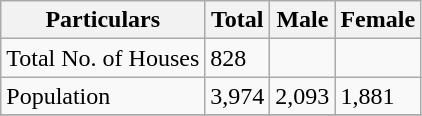<table class="wikitable sortable">
<tr>
<th>Particulars</th>
<th>Total</th>
<th>Male</th>
<th>Female</th>
</tr>
<tr>
<td>Total No. of Houses</td>
<td>828</td>
<td></td>
<td></td>
</tr>
<tr>
<td>Population</td>
<td>3,974</td>
<td>2,093</td>
<td>1,881</td>
</tr>
<tr>
</tr>
</table>
